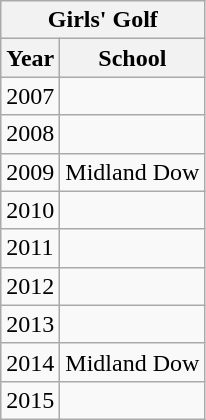<table class="wikitable collapsible">
<tr>
<th colspan=2>Girls' Golf</th>
</tr>
<tr>
<th>Year</th>
<th>School</th>
</tr>
<tr>
<td>2007</td>
<td></td>
</tr>
<tr>
<td>2008</td>
<td></td>
</tr>
<tr>
<td>2009</td>
<td>Midland Dow</td>
</tr>
<tr>
<td>2010</td>
<td></td>
</tr>
<tr>
<td>2011</td>
<td></td>
</tr>
<tr>
<td>2012</td>
<td></td>
</tr>
<tr>
<td>2013</td>
<td></td>
</tr>
<tr>
<td>2014</td>
<td>Midland Dow</td>
</tr>
<tr>
<td>2015</td>
<td></td>
</tr>
</table>
